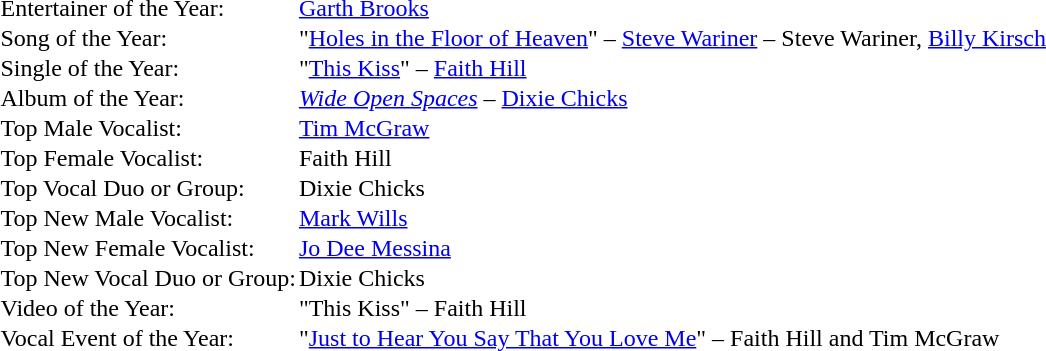<table cellspacing="0" border="0" cellpadding="1">
<tr>
<td>Entertainer of the Year:</td>
<td><a href='#'>Garth Brooks</a></td>
</tr>
<tr>
<td>Song of the Year:</td>
<td>"<a href='#'>Holes in the Floor of Heaven</a>" – <a href='#'>Steve Wariner</a> – Steve Wariner, <a href='#'>Billy Kirsch</a></td>
</tr>
<tr>
<td>Single of the Year:</td>
<td>"<a href='#'>This Kiss</a>" – <a href='#'>Faith Hill</a></td>
</tr>
<tr>
<td>Album of the Year:</td>
<td><em><a href='#'>Wide Open Spaces</a></em> – <a href='#'>Dixie Chicks</a></td>
</tr>
<tr>
<td>Top Male Vocalist:</td>
<td><a href='#'>Tim McGraw</a></td>
</tr>
<tr>
<td>Top Female Vocalist:</td>
<td>Faith Hill</td>
</tr>
<tr>
<td>Top Vocal Duo or Group:</td>
<td>Dixie Chicks</td>
</tr>
<tr>
<td>Top New Male Vocalist:</td>
<td><a href='#'>Mark Wills</a></td>
</tr>
<tr>
<td>Top New Female Vocalist:</td>
<td><a href='#'>Jo Dee Messina</a></td>
</tr>
<tr>
<td>Top New Vocal Duo or Group:</td>
<td>Dixie Chicks</td>
</tr>
<tr>
<td>Video of the Year:</td>
<td>"This Kiss" – Faith Hill</td>
</tr>
<tr>
<td>Vocal Event of the Year:</td>
<td>"<a href='#'>Just to Hear You Say That You Love Me</a>" – Faith Hill and Tim McGraw</td>
</tr>
</table>
